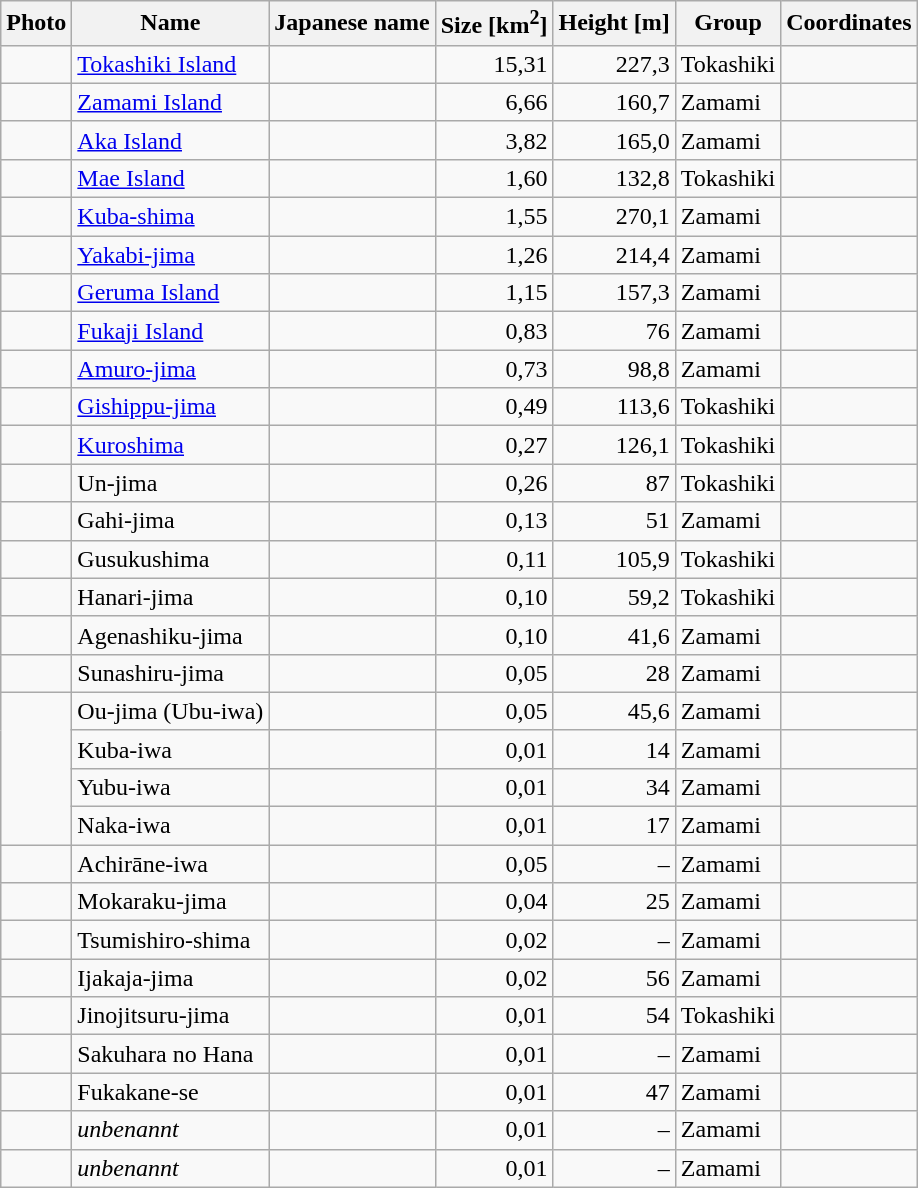<table class="wikitable sortable">
<tr>
<th>Photo</th>
<th>Name</th>
<th class="unsortable">Japanese name</th>
<th>Size [km<sup>2</sup>]</th>
<th>Height [m]</th>
<th>Group</th>
<th>Coordinates</th>
</tr>
<tr class="hintergrundfarbe6">
<td></td>
<td><a href='#'>Tokashiki Island</a></td>
<td></td>
<td style="text-align:right;">15,31</td>
<td style="text-align:right;">227,3</td>
<td>Tokashiki</td>
<td></td>
</tr>
<tr class="hintergrundfarbe6">
<td></td>
<td><a href='#'>Zamami Island</a></td>
<td></td>
<td style="text-align:right;">6,66</td>
<td style="text-align:right;">160,7</td>
<td>Zamami</td>
<td></td>
</tr>
<tr class="hintergrundfarbe6">
<td></td>
<td><a href='#'>Aka Island</a></td>
<td></td>
<td style="text-align:right;">3,82</td>
<td style="text-align:right;">165,0</td>
<td>Zamami</td>
<td></td>
</tr>
<tr>
<td></td>
<td><a href='#'>Mae Island</a></td>
<td></td>
<td style="text-align:right;">1,60</td>
<td style="text-align:right;">132,8</td>
<td>Tokashiki</td>
<td></td>
</tr>
<tr>
<td></td>
<td><a href='#'>Kuba-shima</a></td>
<td></td>
<td style="text-align:right;">1,55</td>
<td style="text-align:right;">270,1</td>
<td>Zamami</td>
<td></td>
</tr>
<tr>
<td></td>
<td><a href='#'>Yakabi-jima</a></td>
<td></td>
<td style="text-align:right;">1,26</td>
<td style="text-align:right;">214,4</td>
<td>Zamami</td>
<td></td>
</tr>
<tr class="hintergrundfarbe6">
<td></td>
<td><a href='#'>Geruma Island</a></td>
<td></td>
<td style="text-align:right;">1,15</td>
<td style="text-align:right;">157,3</td>
<td>Zamami</td>
<td></td>
</tr>
<tr>
<td></td>
<td><a href='#'>Fukaji Island</a></td>
<td></td>
<td style="text-align:right;">0,83</td>
<td style="text-align:right;">76</td>
<td>Zamami</td>
<td></td>
</tr>
<tr>
<td></td>
<td><a href='#'>Amuro-jima</a></td>
<td></td>
<td style="text-align:right;">0,73</td>
<td style="text-align:right;">98,8</td>
<td>Zamami</td>
<td></td>
</tr>
<tr>
<td></td>
<td><a href='#'>Gishippu-jima</a></td>
<td></td>
<td style="text-align:right;">0,49</td>
<td style="text-align:right;">113,6</td>
<td>Tokashiki</td>
<td></td>
</tr>
<tr>
<td></td>
<td><a href='#'>Kuroshima</a></td>
<td></td>
<td style="text-align:right;">0,27</td>
<td style="text-align:right;">126,1</td>
<td>Tokashiki</td>
<td></td>
</tr>
<tr>
<td></td>
<td>Un-jima</td>
<td></td>
<td style="text-align:right;">0,26</td>
<td style="text-align:right;">87</td>
<td>Tokashiki</td>
<td></td>
</tr>
<tr>
<td></td>
<td>Gahi-jima</td>
<td></td>
<td style="text-align:right;">0,13</td>
<td style="text-align:right;">51</td>
<td>Zamami</td>
<td></td>
</tr>
<tr>
<td></td>
<td>Gusukushima</td>
<td></td>
<td style="text-align:right;">0,11</td>
<td style="text-align:right;">105,9</td>
<td>Tokashiki</td>
<td></td>
</tr>
<tr>
<td></td>
<td>Hanari-jima</td>
<td></td>
<td style="text-align:right;">0,10</td>
<td style="text-align:right;">59,2</td>
<td>Tokashiki</td>
<td></td>
</tr>
<tr>
<td></td>
<td>Agenashiku-jima</td>
<td></td>
<td style="text-align:right;">0,10</td>
<td style="text-align:right;">41,6</td>
<td>Zamami</td>
<td></td>
</tr>
<tr>
<td></td>
<td>Sunashiru-jima</td>
<td></td>
<td style="text-align:right;">0,05</td>
<td style="text-align:right;">28</td>
<td>Zamami</td>
<td></td>
</tr>
<tr>
<td rowspan="4"></td>
<td>Ou-jima (Ubu-iwa)</td>
<td></td>
<td style="text-align:right;">0,05</td>
<td style="text-align:right;">45,6</td>
<td>Zamami</td>
<td></td>
</tr>
<tr>
<td>Kuba-iwa</td>
<td></td>
<td style="text-align:right;">0,01</td>
<td style="text-align:right;">14</td>
<td>Zamami</td>
<td></td>
</tr>
<tr>
<td>Yubu-iwa</td>
<td></td>
<td style="text-align:right;">0,01</td>
<td style="text-align:right;">34</td>
<td>Zamami</td>
<td></td>
</tr>
<tr>
<td>Naka-iwa</td>
<td></td>
<td style="text-align:right;">0,01</td>
<td style="text-align:right;">17</td>
<td>Zamami</td>
<td></td>
</tr>
<tr>
<td></td>
<td data-sort-value="Achiraneiwa">Achirāne-iwa</td>
<td></td>
<td style="text-align:right;">0,05</td>
<td style="text-align:right;">–</td>
<td>Zamami</td>
<td></td>
</tr>
<tr>
<td></td>
<td>Mokaraku-jima</td>
<td></td>
<td style="text-align:right;">0,04</td>
<td style="text-align:right;">25</td>
<td>Zamami</td>
<td></td>
</tr>
<tr>
<td></td>
<td>Tsumishiro-shima</td>
<td></td>
<td style="text-align:right;">0,02</td>
<td style="text-align:right;">–</td>
<td>Zamami</td>
<td></td>
</tr>
<tr>
<td></td>
<td>Ijakaja-jima</td>
<td></td>
<td style="text-align:right;">0,02</td>
<td style="text-align:right;">56</td>
<td>Zamami</td>
<td></td>
</tr>
<tr>
<td></td>
<td>Jinojitsuru-jima</td>
<td></td>
<td style="text-align:right;">0,01</td>
<td style="text-align:right;">54</td>
<td>Tokashiki</td>
<td></td>
</tr>
<tr>
<td></td>
<td>Sakuhara no Hana</td>
<td></td>
<td style="text-align:right;">0,01</td>
<td style="text-align:right;">–</td>
<td>Zamami</td>
<td></td>
</tr>
<tr>
<td></td>
<td>Fukakane-se</td>
<td></td>
<td style="text-align:right;">0,01</td>
<td style="text-align:right;">47</td>
<td>Zamami</td>
<td></td>
</tr>
<tr>
<td></td>
<td><em>unbenannt</em></td>
<td></td>
<td style="text-align:right;">0,01</td>
<td style="text-align:right;">–</td>
<td>Zamami</td>
<td></td>
</tr>
<tr>
<td></td>
<td><em>unbenannt</em></td>
<td></td>
<td style="text-align:right;">0,01</td>
<td style="text-align:right;">–</td>
<td>Zamami</td>
<td></td>
</tr>
</table>
